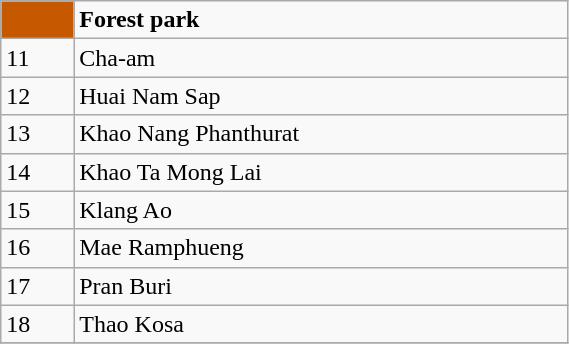<table class="wikitable" style="width:30%; display:inline-table;">
<tr>
<td style="width:3%; background:#C65900;"> </td>
<td style="width:27%;"><strong>Forest park</strong></td>
</tr>
<tr>
<td>11</td>
<td>Cha-am</td>
</tr>
<tr>
<td>12</td>
<td>Huai Nam Sap</td>
</tr>
<tr>
<td>13</td>
<td>Khao Nang Phanthurat</td>
</tr>
<tr>
<td>14</td>
<td>Khao Ta Mong Lai</td>
</tr>
<tr>
<td>15</td>
<td>Klang Ao</td>
</tr>
<tr>
<td>16</td>
<td>Mae Ramphueng</td>
</tr>
<tr>
<td>17</td>
<td>Pran Buri</td>
</tr>
<tr>
<td>18</td>
<td>Thao Kosa</td>
</tr>
<tr>
</tr>
</table>
